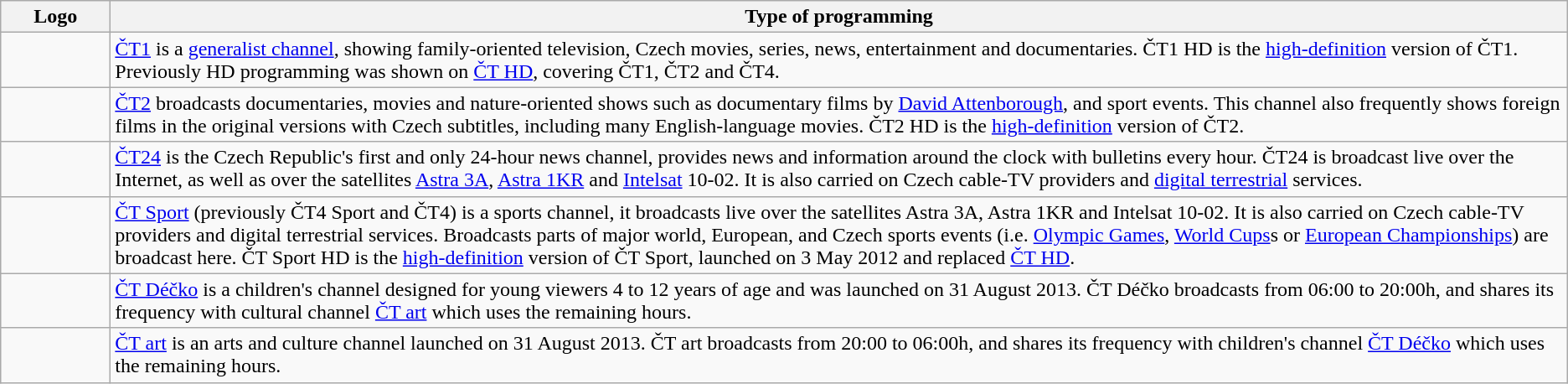<table class="wikitable">
<tr>
<th style="width:80px">Logo</th>
<th>Type of programming</th>
</tr>
<tr>
<td></td>
<td><a href='#'>ČT1</a> is a <a href='#'>generalist channel</a>, showing family-oriented television, Czech movies, series, news, entertainment and documentaries. ČT1 HD is the <a href='#'>high-definition</a> version of ČT1. Previously HD programming was shown on <a href='#'>ČT HD</a>, covering ČT1, ČT2 and ČT4.</td>
</tr>
<tr>
<td></td>
<td><a href='#'>ČT2</a> broadcasts documentaries, movies and nature-oriented shows such as documentary films by <a href='#'>David Attenborough</a>, and sport events. This channel also frequently shows foreign films in the original versions with Czech subtitles, including many English-language movies. ČT2 HD is the <a href='#'>high-definition</a> version of ČT2.</td>
</tr>
<tr>
<td></td>
<td><a href='#'>ČT24</a> is the Czech Republic's first and only 24-hour news channel, provides news and information around the clock with bulletins every hour. ČT24 is broadcast live over the Internet, as well as over the satellites <a href='#'>Astra 3A</a>, <a href='#'>Astra 1KR</a> and <a href='#'>Intelsat</a> 10-02. It is also carried on Czech cable-TV providers and <a href='#'>digital terrestrial</a> services.</td>
</tr>
<tr>
<td></td>
<td><a href='#'>ČT Sport</a> (previously ČT4 Sport and ČT4) is a sports channel, it broadcasts live over the satellites Astra 3A, Astra 1KR and Intelsat 10-02. It is also carried on Czech cable-TV providers and digital terrestrial services. Broadcasts parts of major world, European, and Czech sports events (i.e. <a href='#'>Olympic Games</a>, <a href='#'>World Cups</a>s or <a href='#'>European Championships</a>) are broadcast here. ČT Sport HD is the <a href='#'>high-definition</a> version of ČT Sport, launched on 3 May 2012 and replaced <a href='#'>ČT HD</a>.</td>
</tr>
<tr>
<td></td>
<td><a href='#'>ČT Déčko</a> is a children's channel designed for young viewers 4 to 12 years of age and was launched on 31 August 2013. ČT Déčko broadcasts from 06:00 to 20:00h, and shares its frequency with cultural channel <a href='#'>ČT art</a> which uses the remaining hours.</td>
</tr>
<tr>
<td></td>
<td><a href='#'>ČT art</a> is an arts and culture channel launched on 31 August 2013. ČT art broadcasts from 20:00 to 06:00h, and shares its frequency with children's channel <a href='#'>ČT Déčko</a> which uses the remaining hours.</td>
</tr>
</table>
